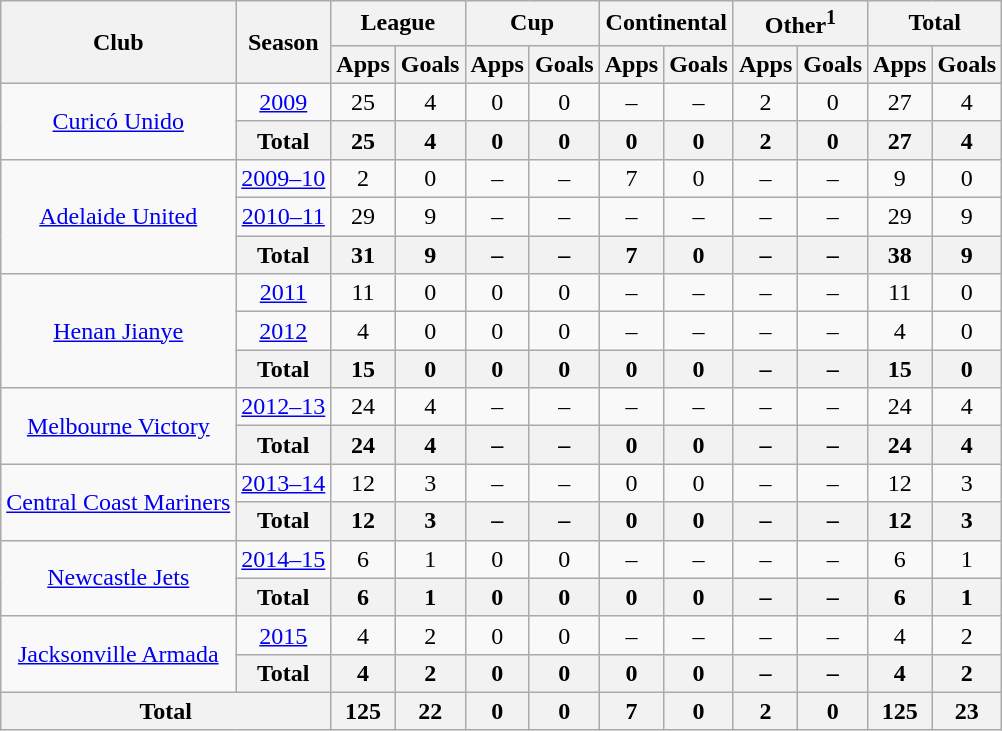<table class="wikitable" style="text-align: center;">
<tr>
<th rowspan="2">Club</th>
<th rowspan="2">Season</th>
<th colspan="2">League</th>
<th colspan="2">Cup</th>
<th colspan="2">Continental</th>
<th colspan="2">Other<sup>1</sup></th>
<th colspan="2">Total</th>
</tr>
<tr>
<th>Apps</th>
<th>Goals</th>
<th>Apps</th>
<th>Goals</th>
<th>Apps</th>
<th>Goals</th>
<th>Apps</th>
<th>Goals</th>
<th>Apps</th>
<th>Goals</th>
</tr>
<tr>
<td rowspan="2" valign="center"><a href='#'>Curicó Unido</a></td>
<td><a href='#'>2009</a></td>
<td>25</td>
<td>4</td>
<td>0</td>
<td>0</td>
<td>–</td>
<td>–</td>
<td>2</td>
<td>0</td>
<td>27</td>
<td>4</td>
</tr>
<tr>
<th>Total</th>
<th>25</th>
<th>4</th>
<th>0</th>
<th>0</th>
<th>0</th>
<th>0</th>
<th>2</th>
<th>0</th>
<th>27</th>
<th>4</th>
</tr>
<tr>
<td rowspan="3" valign="center"><a href='#'>Adelaide United</a></td>
<td><a href='#'>2009–10</a></td>
<td>2</td>
<td>0</td>
<td>–</td>
<td>–</td>
<td>7</td>
<td>0</td>
<td>–</td>
<td>–</td>
<td>9</td>
<td>0</td>
</tr>
<tr>
<td><a href='#'>2010–11</a></td>
<td>29</td>
<td>9</td>
<td>–</td>
<td>–</td>
<td>–</td>
<td>–</td>
<td>–</td>
<td>–</td>
<td>29</td>
<td>9</td>
</tr>
<tr>
<th>Total</th>
<th>31</th>
<th>9</th>
<th>–</th>
<th>–</th>
<th>7</th>
<th>0</th>
<th>–</th>
<th>–</th>
<th>38</th>
<th>9</th>
</tr>
<tr>
<td rowspan="3" valign="center"><a href='#'>Henan Jianye</a></td>
<td><a href='#'>2011</a></td>
<td>11</td>
<td>0</td>
<td>0</td>
<td>0</td>
<td>–</td>
<td>–</td>
<td>–</td>
<td>–</td>
<td>11</td>
<td>0</td>
</tr>
<tr>
<td><a href='#'>2012</a></td>
<td>4</td>
<td>0</td>
<td>0</td>
<td>0</td>
<td>–</td>
<td>–</td>
<td>–</td>
<td>–</td>
<td>4</td>
<td>0</td>
</tr>
<tr>
<th>Total</th>
<th>15</th>
<th>0</th>
<th>0</th>
<th>0</th>
<th>0</th>
<th>0</th>
<th>–</th>
<th>–</th>
<th>15</th>
<th>0</th>
</tr>
<tr>
<td rowspan="2" valign="center"><a href='#'>Melbourne Victory</a></td>
<td><a href='#'>2012–13</a></td>
<td>24</td>
<td>4</td>
<td>–</td>
<td>–</td>
<td>–</td>
<td>–</td>
<td>–</td>
<td>–</td>
<td>24</td>
<td>4</td>
</tr>
<tr>
<th>Total</th>
<th>24</th>
<th>4</th>
<th>–</th>
<th>–</th>
<th>0</th>
<th>0</th>
<th>–</th>
<th>–</th>
<th>24</th>
<th>4</th>
</tr>
<tr>
<td rowspan="2" valign="center"><a href='#'>Central Coast Mariners</a></td>
<td><a href='#'>2013–14</a></td>
<td>12</td>
<td>3</td>
<td>–</td>
<td>–</td>
<td>0</td>
<td>0</td>
<td>–</td>
<td>–</td>
<td>12</td>
<td>3</td>
</tr>
<tr>
<th>Total</th>
<th>12</th>
<th>3</th>
<th>–</th>
<th>–</th>
<th>0</th>
<th>0</th>
<th>–</th>
<th>–</th>
<th>12</th>
<th>3</th>
</tr>
<tr>
<td rowspan="2" valign="center"><a href='#'>Newcastle Jets</a></td>
<td><a href='#'>2014–15</a></td>
<td>6</td>
<td>1</td>
<td>0</td>
<td>0</td>
<td>–</td>
<td>–</td>
<td>–</td>
<td>–</td>
<td>6</td>
<td>1</td>
</tr>
<tr>
<th>Total</th>
<th>6</th>
<th>1</th>
<th>0</th>
<th>0</th>
<th>0</th>
<th>0</th>
<th>–</th>
<th>–</th>
<th>6</th>
<th>1</th>
</tr>
<tr>
<td rowspan="2" valign="center"><a href='#'>Jacksonville Armada</a></td>
<td><a href='#'>2015</a></td>
<td>4</td>
<td>2</td>
<td>0</td>
<td>0</td>
<td>–</td>
<td>–</td>
<td>–</td>
<td>–</td>
<td>4</td>
<td>2</td>
</tr>
<tr>
<th>Total</th>
<th>4</th>
<th>2</th>
<th>0</th>
<th>0</th>
<th>0</th>
<th>0</th>
<th>–</th>
<th>–</th>
<th>4</th>
<th>2</th>
</tr>
<tr>
<th colspan="2">Total</th>
<th>125</th>
<th>22</th>
<th>0</th>
<th>0</th>
<th>7</th>
<th>0</th>
<th>2</th>
<th>0</th>
<th>125</th>
<th>23</th>
</tr>
</table>
